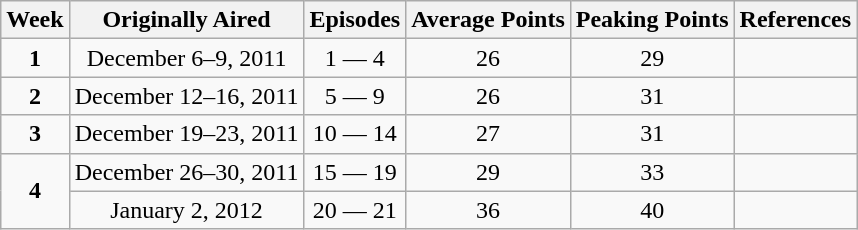<table class="wikitable" style="text-align:center;">
<tr>
<th>Week</th>
<th>Originally Aired</th>
<th>Episodes</th>
<th>Average Points</th>
<th>Peaking Points</th>
<th>References</th>
</tr>
<tr>
<td><strong>1</strong></td>
<td>December 6–9, 2011</td>
<td>1 — 4</td>
<td>26</td>
<td>29</td>
<td></td>
</tr>
<tr>
<td><strong>2</strong></td>
<td>December 12–16, 2011</td>
<td>5 — 9</td>
<td>26</td>
<td>31</td>
<td></td>
</tr>
<tr>
<td><strong>3</strong></td>
<td>December 19–23, 2011</td>
<td>10 — 14</td>
<td>27</td>
<td>31</td>
<td></td>
</tr>
<tr>
<td rowspan=2><strong>4</strong></td>
<td>December 26–30, 2011</td>
<td>15 — 19</td>
<td>29</td>
<td>33</td>
<td></td>
</tr>
<tr>
<td>January 2, 2012</td>
<td>20 — 21</td>
<td>36</td>
<td>40</td>
<td></td>
</tr>
</table>
